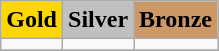<table class="wikitable">
<tr align="center">
<td bgcolor="gold"><strong>Gold</strong></td>
<td bgcolor="silver"><strong>Silver</strong></td>
<td bgcolor="CC9966"><strong>Bronze</strong></td>
</tr>
<tr valign="top">
<td></td>
<td></td>
<td></td>
</tr>
<tr>
</tr>
</table>
